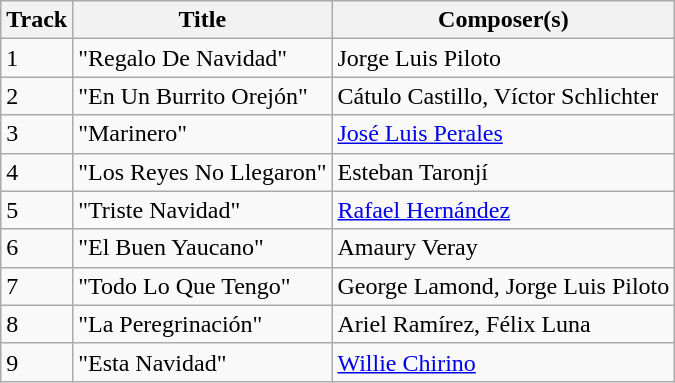<table class="wikitable">
<tr>
<th>Track</th>
<th>Title</th>
<th>Composer(s)</th>
</tr>
<tr>
<td>1</td>
<td>"Regalo De Navidad"</td>
<td>Jorge Luis Piloto</td>
</tr>
<tr>
<td>2</td>
<td>"En Un Burrito Orejón"</td>
<td>Cátulo Castillo, Víctor Schlichter</td>
</tr>
<tr>
<td>3</td>
<td>"Marinero"</td>
<td><a href='#'>José Luis Perales</a></td>
</tr>
<tr>
<td>4</td>
<td>"Los Reyes No Llegaron"</td>
<td>Esteban Taronjí</td>
</tr>
<tr>
<td>5</td>
<td>"Triste Navidad"</td>
<td><a href='#'>Rafael Hernández</a></td>
</tr>
<tr>
<td>6</td>
<td>"El Buen Yaucano"</td>
<td>Amaury Veray</td>
</tr>
<tr>
<td>7</td>
<td>"Todo Lo Que Tengo"</td>
<td>George Lamond, Jorge Luis Piloto</td>
</tr>
<tr>
<td>8</td>
<td>"La Peregrinación"</td>
<td>Ariel Ramírez, Félix Luna</td>
</tr>
<tr>
<td>9</td>
<td>"Esta Navidad"</td>
<td><a href='#'>Willie Chirino</a></td>
</tr>
</table>
